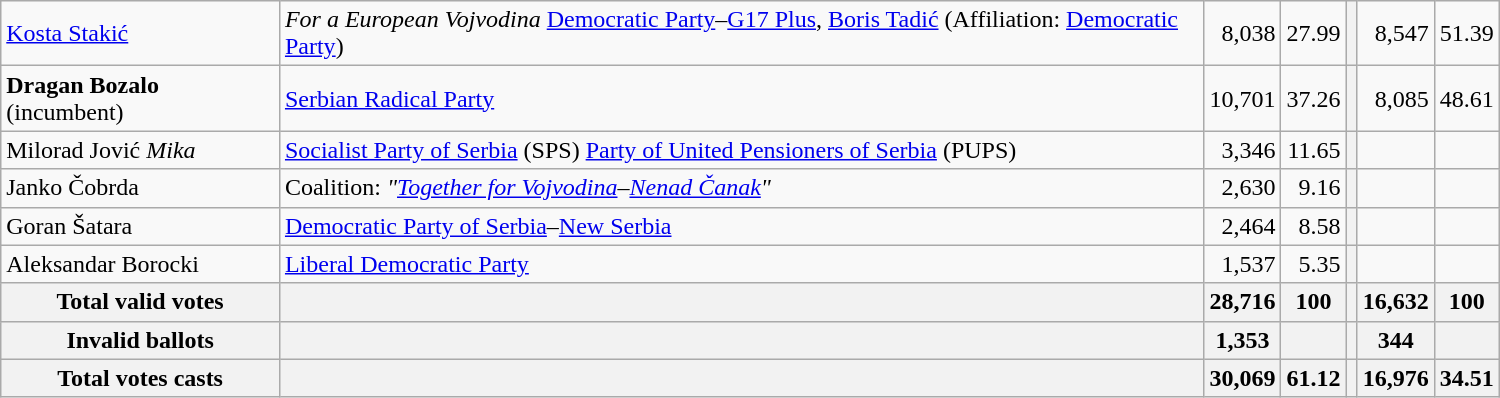<table style="width:1000px;" class="wikitable">
<tr>
<td align="left"><a href='#'>Kosta Stakić</a></td>
<td align="left"><em>For a European Vojvodina</em> <a href='#'>Democratic Party</a>–<a href='#'>G17 Plus</a>, <a href='#'>Boris Tadić</a> (Affiliation: <a href='#'>Democratic Party</a>)</td>
<td align="right">8,038</td>
<td align="right">27.99</td>
<th align="left"></th>
<td align="right">8,547</td>
<td align="right">51.39</td>
</tr>
<tr>
<td align="left"><strong>Dragan Bozalo</strong> (incumbent)</td>
<td align="left"><a href='#'>Serbian Radical Party</a></td>
<td align="right">10,701</td>
<td align="right">37.26</td>
<th align="left"></th>
<td align="right">8,085</td>
<td align="right">48.61</td>
</tr>
<tr>
<td align="left">Milorad Jović <em>Mika</em></td>
<td align="left"><a href='#'>Socialist Party of Serbia</a> (SPS) <a href='#'>Party of United Pensioners of Serbia</a> (PUPS)</td>
<td align="right">3,346</td>
<td align="right">11.65</td>
<th align="left"></th>
<td align="right"></td>
<td align="right"></td>
</tr>
<tr>
<td align="left">Janko Čobrda</td>
<td align="left">Coalition: <em>"<a href='#'>Together for Vojvodina</a>–<a href='#'>Nenad Čanak</a>"</em></td>
<td align="right">2,630</td>
<td align="right">9.16</td>
<th align="left"></th>
<td align="right"></td>
<td align="right"></td>
</tr>
<tr>
<td align="left">Goran Šatara</td>
<td align="left"><a href='#'>Democratic Party of Serbia</a>–<a href='#'>New Serbia</a></td>
<td align="right">2,464</td>
<td align="right">8.58</td>
<th align="left"></th>
<td align="right"></td>
<td align="right"></td>
</tr>
<tr>
<td align="left">Aleksandar Borocki</td>
<td align="left"><a href='#'>Liberal Democratic Party</a></td>
<td align="right">1,537</td>
<td align="right">5.35</td>
<th align="left"></th>
<td align="right"></td>
<td align="right"></td>
</tr>
<tr>
<th align="left">Total valid votes</th>
<th align="left"></th>
<th align="right">28,716</th>
<th align="right">100</th>
<th align="left"></th>
<th align="right">16,632</th>
<th align="right">100</th>
</tr>
<tr>
<th align="left">Invalid ballots</th>
<th align="left"></th>
<th align="right">1,353</th>
<th align="right"></th>
<th align="left"></th>
<th align="right">344</th>
<th align="right"></th>
</tr>
<tr>
<th align="left">Total votes casts</th>
<th align="left"></th>
<th align="right">30,069</th>
<th align="right">61.12</th>
<th align="left"></th>
<th align="right">16,976</th>
<th align="right">34.51</th>
</tr>
</table>
